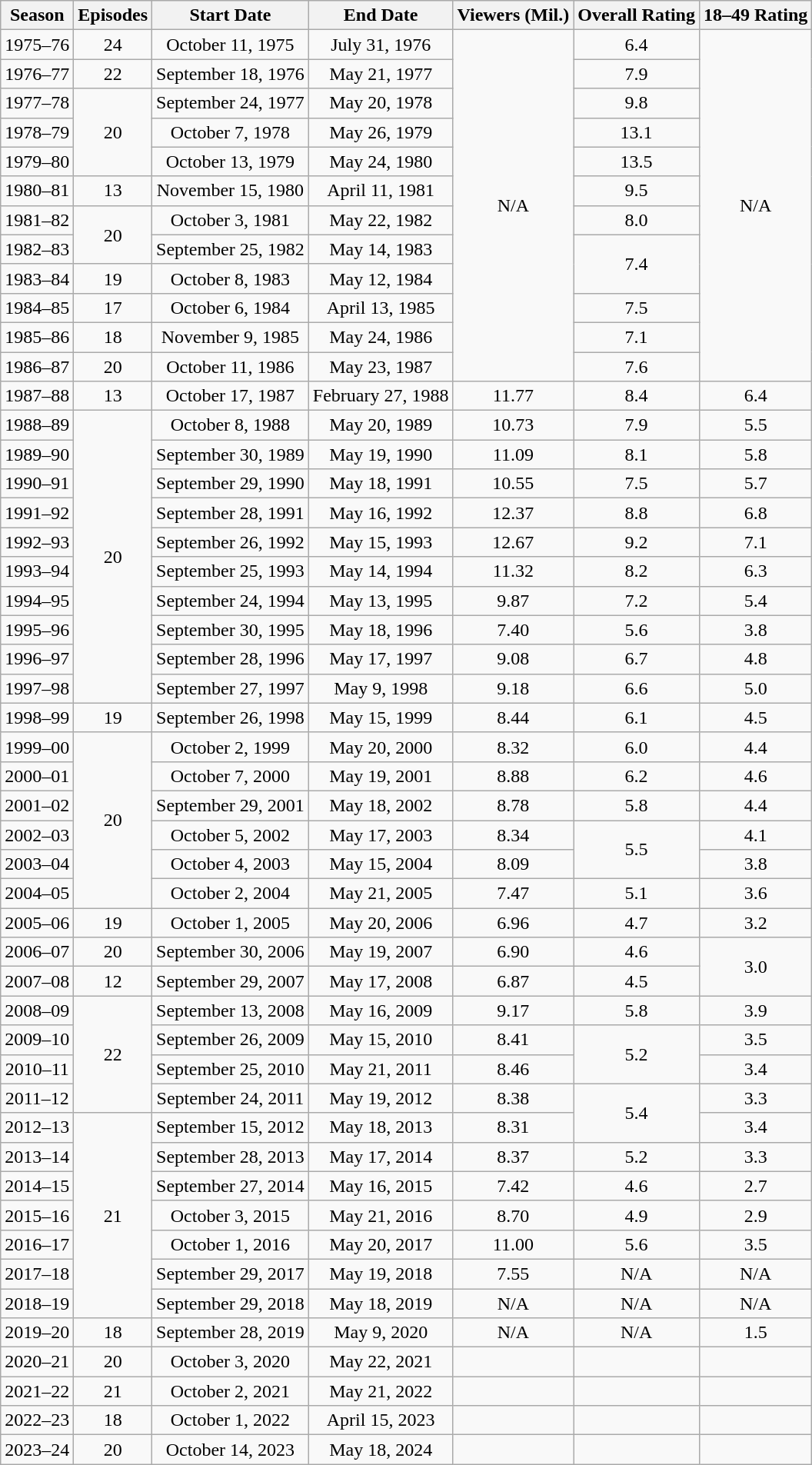<table class="wikitable" style="text-align: center">
<tr>
<th>Season</th>
<th>Episodes</th>
<th>Start Date</th>
<th>End Date</th>
<th>Viewers (Mil.)</th>
<th>Overall Rating</th>
<th>18–49 Rating</th>
</tr>
<tr>
<td color1 = #00B300>1975–76</td>
<td style="text-align:center">24</td>
<td style="text-align:center">October 11, 1975</td>
<td style="text-align:center">July 31, 1976</td>
<td style="text-align:center" rowspan="12">N/A</td>
<td style="text-align:center">6.4</td>
<td style="text-align:center" rowspan="12">N/A</td>
</tr>
<tr>
<td style="text-align:center">1976–77</td>
<td style="text-align:center">22</td>
<td style="text-align:center">September 18, 1976</td>
<td style="text-align:center">May 21, 1977</td>
<td style="text-align:center">7.9</td>
</tr>
<tr>
<td style="text-align:center">1977–78</td>
<td style="text-align:center" rowspan="3">20</td>
<td style="text-align:center">September 24, 1977</td>
<td style="text-align:center">May 20, 1978</td>
<td style="text-align:center">9.8</td>
</tr>
<tr>
<td style="text-align:center">1978–79</td>
<td style="text-align:center">October 7, 1978</td>
<td style="text-align:center">May 26, 1979</td>
<td style="text-align:center">13.1</td>
</tr>
<tr>
<td style="text-align:center">1979–80</td>
<td style="text-align:center">October 13, 1979</td>
<td style="text-align:center">May 24, 1980</td>
<td style="text-align:center">13.5</td>
</tr>
<tr>
<td style="text-align:center">1980–81</td>
<td style="text-align:center">13</td>
<td style="text-align:center">November 15, 1980</td>
<td style="text-align:center">April 11, 1981</td>
<td style="text-align:center">9.5</td>
</tr>
<tr>
<td style="text-align:center">1981–82</td>
<td style="text-align:center" rowspan="2">20</td>
<td style="text-align:center">October 3, 1981</td>
<td style="text-align:center">May 22, 1982</td>
<td style="text-align:center">8.0</td>
</tr>
<tr>
<td style="text-align:center">1982–83</td>
<td style="text-align:center">September 25, 1982</td>
<td style="text-align:center">May 14, 1983</td>
<td style="text-align:center" rowspan="2">7.4</td>
</tr>
<tr>
<td style="text-align:center">1983–84</td>
<td style="text-align:center">19</td>
<td style="text-align:center">October 8, 1983</td>
<td style="text-align:center">May 12, 1984</td>
</tr>
<tr>
<td style="text-align:center">1984–85</td>
<td style="text-align:center">17</td>
<td style="text-align:center">October 6, 1984</td>
<td style="text-align:center">April 13, 1985</td>
<td style="text-align:center">7.5</td>
</tr>
<tr>
<td style="text-align:center">1985–86</td>
<td style="text-align:center">18</td>
<td style="text-align:center">November 9, 1985</td>
<td style="text-align:center">May 24, 1986</td>
<td style="text-align:center">7.1</td>
</tr>
<tr>
<td style="text-align:center">1986–87</td>
<td style="text-align:center">20</td>
<td style="text-align:center">October 11, 1986</td>
<td style="text-align:center">May 23, 1987</td>
<td style="text-align:center">7.6</td>
</tr>
<tr>
<td style="text-align:center">1987–88</td>
<td style="text-align:center">13</td>
<td style="text-align:center">October 17, 1987</td>
<td style="text-align:center">February 27, 1988</td>
<td style="text-align:center">11.77</td>
<td style="text-align:center">8.4</td>
<td style="text-align:center">6.4</td>
</tr>
<tr>
<td style="text-align:center">1988–89</td>
<td style="text-align:center" rowspan="10">20</td>
<td style="text-align:center">October 8, 1988</td>
<td style="text-align:center">May 20, 1989</td>
<td style="text-align:center">10.73</td>
<td style="text-align:center">7.9</td>
<td style="text-align:center">5.5</td>
</tr>
<tr>
<td style="text-align:center">1989–90</td>
<td style="text-align:center">September 30, 1989</td>
<td style="text-align:center">May 19, 1990</td>
<td style="text-align:center">11.09</td>
<td style="text-align:center">8.1</td>
<td style="text-align:center">5.8</td>
</tr>
<tr>
<td style="text-align:center">1990–91</td>
<td style="text-align:center">September 29, 1990</td>
<td style="text-align:center">May 18, 1991</td>
<td style="text-align:center">10.55</td>
<td style="text-align:center">7.5</td>
<td style="text-align:center">5.7</td>
</tr>
<tr>
<td style="text-align:center">1991–92</td>
<td style="text-align:center">September 28, 1991</td>
<td style="text-align:center">May 16, 1992</td>
<td style="text-align:center">12.37</td>
<td style="text-align:center">8.8</td>
<td style="text-align:center">6.8</td>
</tr>
<tr>
<td style="text-align:center">1992–93</td>
<td style="text-align:center">September 26, 1992</td>
<td style="text-align:center">May 15, 1993</td>
<td style="text-align:center">12.67</td>
<td style="text-align:center">9.2</td>
<td style="text-align:center">7.1</td>
</tr>
<tr>
<td style="text-align:center">1993–94</td>
<td style="text-align:center">September 25, 1993</td>
<td style="text-align:center">May 14, 1994</td>
<td style="text-align:center">11.32</td>
<td style="text-align:center">8.2</td>
<td style="text-align:center">6.3</td>
</tr>
<tr>
<td style="text-align:center">1994–95</td>
<td style="text-align:center">September 24, 1994</td>
<td style="text-align:center">May 13, 1995</td>
<td style="text-align:center">9.87</td>
<td style="text-align:center">7.2</td>
<td style="text-align:center">5.4</td>
</tr>
<tr>
<td style="text-align:center">1995–96</td>
<td style="text-align:center">September 30, 1995</td>
<td style="text-align:center">May 18, 1996</td>
<td style="text-align:center">7.40</td>
<td style="text-align:center">5.6</td>
<td style="text-align:center">3.8</td>
</tr>
<tr>
<td style="text-align:center">1996–97</td>
<td style="text-align:center">September 28, 1996</td>
<td style="text-align:center">May 17, 1997</td>
<td style="text-align:center">9.08</td>
<td style="text-align:center">6.7</td>
<td style="text-align:center">4.8</td>
</tr>
<tr>
<td style="text-align:center">1997–98</td>
<td style="text-align:center">September 27, 1997</td>
<td style="text-align:center">May 9, 1998</td>
<td style="text-align:center">9.18</td>
<td style="text-align:center">6.6</td>
<td style="text-align:center">5.0</td>
</tr>
<tr>
<td style="text-align:center">1998–99</td>
<td style="text-align:center">19</td>
<td style="text-align:center">September 26, 1998</td>
<td style="text-align:center">May 15, 1999</td>
<td style="text-align:center">8.44</td>
<td style="text-align:center">6.1</td>
<td style="text-align:center">4.5</td>
</tr>
<tr>
<td style="text-align:center">1999–00</td>
<td style="text-align:center" rowspan="6">20</td>
<td style="text-align:center">October 2, 1999</td>
<td style="text-align:center">May 20, 2000</td>
<td style="text-align:center">8.32</td>
<td style="text-align:center">6.0</td>
<td style="text-align:center">4.4</td>
</tr>
<tr>
<td style="text-align:center">2000–01</td>
<td style="text-align:center">October 7, 2000</td>
<td style="text-align:center">May 19, 2001</td>
<td style="text-align:center">8.88</td>
<td style="text-align:center">6.2</td>
<td style="text-align:center">4.6</td>
</tr>
<tr>
<td style="text-align:center">2001–02</td>
<td style="text-align:center">September 29, 2001</td>
<td style="text-align:center">May 18, 2002</td>
<td style="text-align:center">8.78</td>
<td style="text-align:center">5.8</td>
<td style="text-align:center">4.4</td>
</tr>
<tr>
<td style="text-align:center">2002–03</td>
<td style="text-align:center">October 5, 2002</td>
<td style="text-align:center">May 17, 2003</td>
<td style="text-align:center">8.34</td>
<td style="text-align:center" rowspan="2">5.5</td>
<td style="text-align:center">4.1</td>
</tr>
<tr>
<td style="text-align:center">2003–04</td>
<td style="text-align:center">October 4, 2003</td>
<td style="text-align:center">May 15, 2004</td>
<td style="text-align:center">8.09</td>
<td style="text-align:center">3.8</td>
</tr>
<tr>
<td style="text-align:center">2004–05</td>
<td style="text-align:center">October 2, 2004</td>
<td style="text-align:center">May 21, 2005</td>
<td style="text-align:center">7.47</td>
<td style="text-align:center">5.1</td>
<td style="text-align:center">3.6</td>
</tr>
<tr>
<td style="text-align:center">2005–06</td>
<td style="text-align:center">19</td>
<td style="text-align:center">October 1, 2005</td>
<td style="text-align:center">May 20, 2006</td>
<td style="text-align:center">6.96</td>
<td style="text-align:center">4.7</td>
<td style="text-align:center">3.2</td>
</tr>
<tr>
<td style="text-align:center">2006–07</td>
<td style="text-align:center">20</td>
<td style="text-align:center">September 30, 2006</td>
<td style="text-align:center">May 19, 2007</td>
<td style="text-align:center">6.90</td>
<td style="text-align:center">4.6</td>
<td style="text-align:center" rowspan="2">3.0</td>
</tr>
<tr>
<td style="text-align:center">2007–08</td>
<td style="text-align:center">12</td>
<td style="text-align:center">September 29, 2007</td>
<td style="text-align:center">May 17, 2008</td>
<td style="text-align:center">6.87</td>
<td style="text-align:center">4.5</td>
</tr>
<tr>
<td style="text-align:center">2008–09</td>
<td style="text-align:center" rowspan="4">22</td>
<td style="text-align:center">September 13, 2008</td>
<td style="text-align:center">May 16, 2009</td>
<td style="text-align:center">9.17</td>
<td style="text-align:center">5.8</td>
<td style="text-align:center">3.9</td>
</tr>
<tr>
<td style="text-align:center">2009–10</td>
<td style="text-align:center">September 26, 2009</td>
<td style="text-align:center">May 15, 2010</td>
<td style="text-align:center">8.41</td>
<td style="text-align:center" rowspan="2">5.2</td>
<td style="text-align:center">3.5</td>
</tr>
<tr>
<td style="text-align:center">2010–11</td>
<td style="text-align:center">September 25, 2010</td>
<td style="text-align:center">May 21, 2011</td>
<td style="text-align:center">8.46</td>
<td style="text-align:center">3.4</td>
</tr>
<tr>
<td style="text-align:center">2011–12</td>
<td style="text-align:center">September 24, 2011</td>
<td style="text-align:center">May 19, 2012</td>
<td style="text-align:center">8.38</td>
<td style="text-align:center" rowspan="2">5.4</td>
<td style="text-align:center">3.3</td>
</tr>
<tr>
<td style="text-align:center">2012–13</td>
<td style="text-align:center" rowspan="7">21</td>
<td style="text-align:center">September 15, 2012</td>
<td style="text-align:center">May 18, 2013</td>
<td style="text-align:center">8.31</td>
<td style="text-align:center">3.4</td>
</tr>
<tr>
<td style="text-align:center">2013–14</td>
<td style="text-align:center">September 28, 2013</td>
<td style="text-align:center">May 17, 2014</td>
<td style="text-align:center">8.37</td>
<td style="text-align:center">5.2</td>
<td style="text-align:center">3.3</td>
</tr>
<tr>
<td style="text-align:center">2014–15</td>
<td style="text-align:center">September 27, 2014</td>
<td style="text-align:center">May 16, 2015</td>
<td style="text-align:center">7.42</td>
<td style="text-align:center">4.6</td>
<td style="text-align:center">2.7</td>
</tr>
<tr>
<td style="text-align:center">2015–16</td>
<td style="text-align:center">October 3, 2015</td>
<td style="text-align:center">May 21, 2016</td>
<td style="text-align:center">8.70</td>
<td style="text-align:center">4.9</td>
<td style="text-align:center">2.9</td>
</tr>
<tr>
<td style="text-align:center">2016–17</td>
<td style="text-align:center">October 1, 2016</td>
<td style="text-align:center">May 20, 2017</td>
<td style="text-align:center">11.00</td>
<td style="text-align:center">5.6</td>
<td style="text-align:center">3.5</td>
</tr>
<tr>
<td style="text-align:center">2017–18</td>
<td style="text-align:center">September 29, 2017</td>
<td style="text-align:center">May 19, 2018</td>
<td style="text-align:center">7.55</td>
<td style="text-align:center">N/A</td>
<td style="text-align:center">N/A</td>
</tr>
<tr>
<td style="text-align:center">2018–19</td>
<td style="text-align:center">September 29, 2018</td>
<td style="text-align:center">May 18, 2019</td>
<td style="text-align:center">N/A</td>
<td style="text-align:center">N/A</td>
<td style="text-align:center">N/A</td>
</tr>
<tr>
<td style="text-align:center">2019–20</td>
<td style="text-align:center">18</td>
<td style="text-align:center">September 28, 2019</td>
<td style="text-align:center">May 9, 2020</td>
<td style="text-align:center">N/A</td>
<td style="text-align:center">N/A</td>
<td style="text-align:center">1.5</td>
</tr>
<tr>
<td style="text-align:center">2020–21</td>
<td style="text-align:center">20</td>
<td style="text-align:center">October 3, 2020</td>
<td style="text-align:center">May 22, 2021</td>
<td style="text-align:center"></td>
<td style="text-align:center"></td>
<td style="text-align:center"></td>
</tr>
<tr>
<td style="text-align:center">2021–22</td>
<td style="text-align:center">21</td>
<td style="text-align:center">October 2, 2021</td>
<td style="text-align:center">May 21, 2022</td>
<td style="text-align:center"></td>
<td style="text-align:center"></td>
<td style="text-align:center"></td>
</tr>
<tr>
<td style="text-align:center">2022–23</td>
<td style="text-align:center">18</td>
<td style="text-align:center">October 1, 2022</td>
<td style="text-align:center">April 15, 2023</td>
<td style="text-align:center"></td>
<td style="text-align:center"></td>
<td style="text-align:center"></td>
</tr>
<tr>
<td style="text-align:center">2023–24</td>
<td style="text-align:center">20</td>
<td style="text-align:center">October 14, 2023</td>
<td style="text-align:center">May 18, 2024</td>
<td style="text-align:center"></td>
<td style="text-align:center"></td>
<td style="text-align:center"></td>
</tr>
</table>
